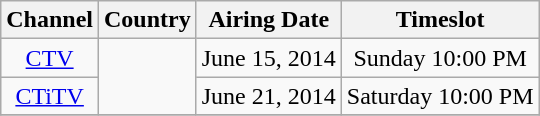<table class="wikitable" style="text-align:center">
<tr>
<th>Channel</th>
<th>Country</th>
<th>Airing Date</th>
<th>Timeslot</th>
</tr>
<tr>
<td><a href='#'>CTV</a></td>
<td rowspan=2></td>
<td>June 15, 2014</td>
<td>Sunday 10:00 PM</td>
</tr>
<tr>
<td><a href='#'>CTiTV</a></td>
<td>June 21, 2014</td>
<td>Saturday 10:00 PM</td>
</tr>
<tr>
</tr>
</table>
